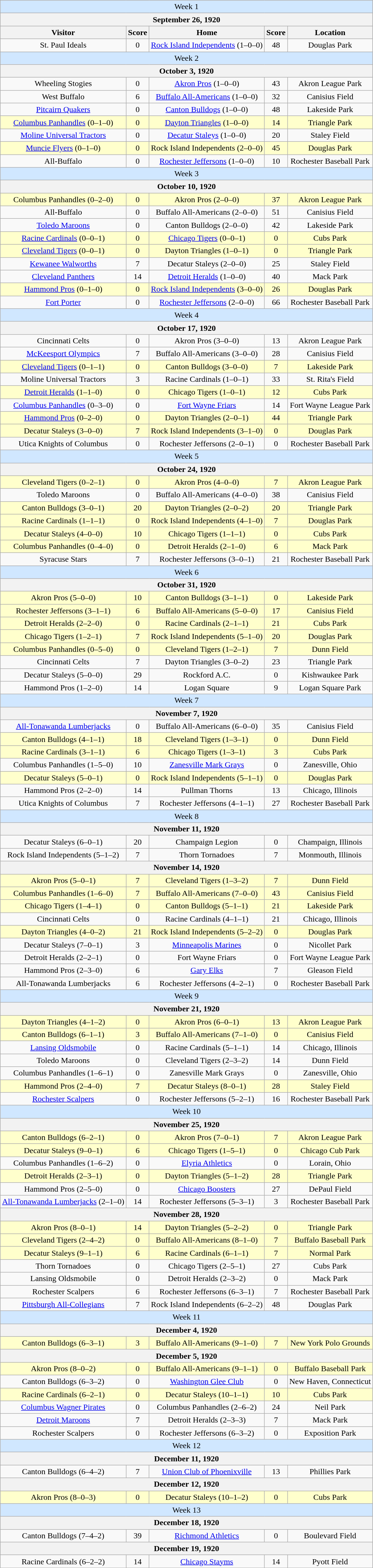<table class="wikitable">
<tr style="background:#d0e7ff;">
<td colspan="8" style="text-align:center;">Week 1</td>
</tr>
<tr style="background:#efefef;">
<th colspan="8" style="text-align:center;">September 26, 1920</th>
</tr>
<tr style="text-align:center;">
<th>Visitor</th>
<th>Score</th>
<th>Home</th>
<th>Score</th>
<th>Location</th>
</tr>
<tr style="text-align:center;">
<td>St. Paul Ideals</td>
<td>0</td>
<td><a href='#'>Rock Island Independents</a> (1–0–0)</td>
<td>48</td>
<td>Douglas Park</td>
</tr>
<tr style="background:#d0e7ff;">
<td colspan="8" style="text-align:center;">Week 2</td>
</tr>
<tr style="background:#efefef;">
<th colspan="8" style="text-align:center;">October 3, 1920</th>
</tr>
<tr style="text-align:center;">
<td>Wheeling Stogies</td>
<td>0</td>
<td><a href='#'>Akron Pros</a> (1–0–0)</td>
<td>43</td>
<td>Akron League Park</td>
</tr>
<tr style="text-align:center;">
<td>West Buffalo</td>
<td>6</td>
<td><a href='#'>Buffalo All-Americans</a> (1–0–0)</td>
<td>32</td>
<td>Canisius Field</td>
</tr>
<tr style="text-align:center;">
<td><a href='#'>Pitcairn Quakers</a></td>
<td>0</td>
<td><a href='#'>Canton Bulldogs</a> (1–0–0)</td>
<td>48</td>
<td>Lakeside Park</td>
</tr>
<tr style="text-align:center;background:#ffc">
<td><a href='#'>Columbus Panhandles</a> (0–1–0)</td>
<td>0</td>
<td><a href='#'>Dayton Triangles</a> (1–0–0)</td>
<td>14</td>
<td>Triangle Park</td>
</tr>
<tr style="text-align:center;">
<td><a href='#'>Moline Universal Tractors</a></td>
<td>0</td>
<td><a href='#'>Decatur Staleys</a> (1–0–0)</td>
<td>20</td>
<td>Staley Field</td>
</tr>
<tr style="text-align:center;background:#ffc">
<td><a href='#'>Muncie Flyers</a> (0–1–0)</td>
<td>0</td>
<td>Rock Island Independents (2–0–0)</td>
<td>45</td>
<td>Douglas Park</td>
</tr>
<tr style="text-align:center;">
<td>All-Buffalo</td>
<td>0</td>
<td><a href='#'>Rochester Jeffersons</a> (1–0–0)</td>
<td>10</td>
<td>Rochester Baseball Park</td>
</tr>
<tr style="background:#d0e7ff;">
<td colspan="8" style="text-align:center;">Week 3</td>
</tr>
<tr style="background:#efefef;">
<th colspan="8" style="text-align:center;">October 10, 1920</th>
</tr>
<tr style="text-align:center;background:#ffc">
<td>Columbus Panhandles (0–2–0)</td>
<td>0</td>
<td>Akron Pros (2–0–0)</td>
<td>37</td>
<td>Akron League Park</td>
</tr>
<tr style="text-align:center;">
<td>All-Buffalo</td>
<td>0</td>
<td>Buffalo All-Americans (2–0–0)</td>
<td>51</td>
<td>Canisius Field</td>
</tr>
<tr style="text-align:center;">
<td><a href='#'>Toledo Maroons</a></td>
<td>0</td>
<td>Canton Bulldogs (2–0–0)</td>
<td>42</td>
<td>Lakeside Park</td>
</tr>
<tr style="text-align:center;background:#ffc">
<td><a href='#'>Racine Cardinals</a> (0–0–1)</td>
<td>0</td>
<td><a href='#'>Chicago Tigers</a> (0–0–1)</td>
<td>0</td>
<td>Cubs Park</td>
</tr>
<tr style="text-align:center;background:#ffc">
<td><a href='#'>Cleveland Tigers</a> (0–0–1)</td>
<td>0</td>
<td>Dayton Triangles (1–0–1)</td>
<td>0</td>
<td>Triangle Park</td>
</tr>
<tr style="text-align:center;">
<td><a href='#'>Kewanee Walworths</a></td>
<td>7</td>
<td>Decatur Staleys (2–0–0)</td>
<td>25</td>
<td>Staley Field</td>
</tr>
<tr style="text-align:center;">
<td><a href='#'>Cleveland Panthers</a></td>
<td>14</td>
<td><a href='#'>Detroit Heralds</a> (1–0–0)</td>
<td>40</td>
<td>Mack Park</td>
</tr>
<tr style="text-align:center;background:#ffc">
<td><a href='#'>Hammond Pros</a> (0–1–0)</td>
<td>0</td>
<td><a href='#'>Rock Island Independents</a> (3–0–0)</td>
<td>26</td>
<td>Douglas Park</td>
</tr>
<tr style="text-align:center;">
<td><a href='#'>Fort Porter</a></td>
<td>0</td>
<td><a href='#'>Rochester Jeffersons</a> (2–0–0)</td>
<td>66</td>
<td>Rochester Baseball Park</td>
</tr>
<tr style="background:#d0e7ff;">
<td colspan="8" style="text-align:center;">Week 4</td>
</tr>
<tr style="background:#efefef;">
<th colspan="8" style="text-align:center;">October 17, 1920</th>
</tr>
<tr style="text-align:center;">
<td>Cincinnati Celts</td>
<td>0</td>
<td>Akron Pros (3–0–0)</td>
<td>13</td>
<td>Akron League Park</td>
</tr>
<tr style="text-align:center;">
<td><a href='#'>McKeesport Olympics</a></td>
<td>7</td>
<td>Buffalo All-Americans (3–0–0)</td>
<td>28</td>
<td>Canisius Field</td>
</tr>
<tr style="text-align:center;background:#ffc">
<td><a href='#'>Cleveland Tigers</a> (0–1–1)</td>
<td>0</td>
<td>Canton Bulldogs (3–0–0)</td>
<td>7</td>
<td>Lakeside Park</td>
</tr>
<tr style="text-align:center;">
<td>Moline Universal Tractors</td>
<td>3</td>
<td>Racine Cardinals (1–0–1)</td>
<td>33</td>
<td>St. Rita's Field</td>
</tr>
<tr style="text-align:center;background:#ffc">
<td><a href='#'>Detroit Heralds</a> (1–1–0)</td>
<td>0</td>
<td>Chicago Tigers (1–0–1)</td>
<td>12</td>
<td>Cubs Park</td>
</tr>
<tr style="text-align:center;">
<td><a href='#'>Columbus Panhandles</a> (0–3–0)</td>
<td>0</td>
<td><a href='#'>Fort Wayne Friars</a></td>
<td>14</td>
<td>Fort Wayne League Park</td>
</tr>
<tr style="text-align:center;background:#ffc">
<td><a href='#'>Hammond Pros</a> (0–2–0)</td>
<td>0</td>
<td>Dayton Triangles (2–0–1)</td>
<td>44</td>
<td>Triangle Park</td>
</tr>
<tr style="text-align:center;background:#ffc">
<td>Decatur Staleys (3–0–0)</td>
<td>7</td>
<td>Rock Island Independents (3–1–0)</td>
<td>0</td>
<td>Douglas Park</td>
</tr>
<tr style="text-align:center;">
<td>Utica Knights of Columbus</td>
<td>0</td>
<td>Rochester Jeffersons (2–0–1)</td>
<td>0</td>
<td>Rochester Baseball Park</td>
</tr>
<tr style="background:#d0e7ff;">
<td colspan="8" style="text-align:center;">Week 5</td>
</tr>
<tr style="background:#efefef;">
<th colspan="8" style="text-align:center;">October 24, 1920</th>
</tr>
<tr style="text-align:center;background:#ffc">
<td>Cleveland Tigers (0–2–1)</td>
<td>0</td>
<td>Akron Pros (4–0–0)</td>
<td>7</td>
<td>Akron League Park</td>
</tr>
<tr style="text-align:center;">
<td>Toledo Maroons</td>
<td>0</td>
<td>Buffalo All-Americans (4–0–0)</td>
<td>38</td>
<td>Canisius Field</td>
</tr>
<tr style="text-align:center;background:#ffc">
<td>Canton Bulldogs (3–0–1)</td>
<td>20</td>
<td>Dayton Triangles (2–0–2)</td>
<td>20</td>
<td>Triangle Park</td>
</tr>
<tr style="text-align:center;background:#ffc">
<td>Racine Cardinals (1–1–1)</td>
<td>0</td>
<td>Rock Island Independents (4–1–0)</td>
<td>7</td>
<td>Douglas Park</td>
</tr>
<tr style="text-align:center;background:#ffc">
<td>Decatur Staleys (4–0–0)</td>
<td>10</td>
<td>Chicago Tigers (1–1–1)</td>
<td>0</td>
<td>Cubs Park</td>
</tr>
<tr style="text-align:center;background:#ffc">
<td>Columbus Panhandles (0–4–0)</td>
<td>0</td>
<td>Detroit Heralds (2–1–0)</td>
<td>6</td>
<td>Mack Park</td>
</tr>
<tr style="text-align:center;">
<td>Syracuse Stars</td>
<td>7</td>
<td>Rochester Jeffersons (3–0–1)</td>
<td>21</td>
<td>Rochester Baseball Park</td>
</tr>
<tr style="background:#d0e7ff;">
<td colspan="8" style="text-align:center;">Week 6</td>
</tr>
<tr style="background:#efefef;">
<th colspan="8" style="text-align:center;">October 31, 1920</th>
</tr>
<tr style="text-align:center;background:#ffc">
<td>Akron Pros (5–0–0)</td>
<td>10</td>
<td>Canton Bulldogs (3–1–1)</td>
<td>0</td>
<td>Lakeside Park</td>
</tr>
<tr style="text-align:center;background:#ffc">
<td>Rochester Jeffersons (3–1–1)</td>
<td>6</td>
<td>Buffalo All-Americans (5–0–0)</td>
<td>17</td>
<td>Canisius Field</td>
</tr>
<tr style="text-align:center;background:#ffc">
<td>Detroit Heralds (2–2–0)</td>
<td>0</td>
<td>Racine Cardinals (2–1–1)</td>
<td>21</td>
<td>Cubs Park</td>
</tr>
<tr style="text-align:center;background:#ffc">
<td>Chicago Tigers (1–2–1)</td>
<td>7</td>
<td>Rock Island Independents (5–1–0)</td>
<td>20</td>
<td>Douglas Park</td>
</tr>
<tr style="text-align:center;background:#ffc">
<td>Columbus Panhandles (0–5–0)</td>
<td>0</td>
<td>Cleveland Tigers (1–2–1)</td>
<td>7</td>
<td>Dunn Field</td>
</tr>
<tr style="text-align:center;">
<td>Cincinnati Celts </td>
<td>7</td>
<td>Dayton Triangles (3–0–2)</td>
<td>23</td>
<td>Triangle Park</td>
</tr>
<tr style="text-align:center;">
<td>Decatur Staleys (5–0–0)</td>
<td>29</td>
<td>Rockford A.C.</td>
<td>0</td>
<td>Kishwaukee Park</td>
</tr>
<tr style="text-align:center;">
<td>Hammond Pros (1–2–0)</td>
<td>14</td>
<td>Logan Square</td>
<td>9</td>
<td>Logan Square Park</td>
</tr>
<tr style="background:#d0e7ff;">
<td colspan="8" style="text-align:center;">Week 7</td>
</tr>
<tr style="background:#efefef;">
<th colspan="8" style="text-align:center;">November 7, 1920</th>
</tr>
<tr style="text-align:center;">
<td><a href='#'>All-Tonawanda Lumberjacks</a></td>
<td>0</td>
<td>Buffalo All-Americans (6–0–0)</td>
<td>35</td>
<td>Canisius Field</td>
</tr>
<tr style="text-align:center;background:#ffc">
<td>Canton Bulldogs (4–1–1)</td>
<td>18</td>
<td>Cleveland Tigers (1–3–1)</td>
<td>0</td>
<td>Dunn Field</td>
</tr>
<tr style="text-align:center;background:#ffc">
<td>Racine Cardinals (3–1–1)</td>
<td>6</td>
<td>Chicago Tigers (1–3–1)</td>
<td>3</td>
<td>Cubs Park</td>
</tr>
<tr style="text-align:center;">
<td>Columbus Panhandles (1–5–0)</td>
<td>10</td>
<td><a href='#'>Zanesville Mark Grays</a></td>
<td>0</td>
<td>Zanesville, Ohio</td>
</tr>
<tr style="text-align:center;background:#ffc">
<td>Decatur Staleys (5–0–1)</td>
<td>0</td>
<td>Rock Island Independents (5–1–1)</td>
<td>0</td>
<td>Douglas Park</td>
</tr>
<tr style="text-align:center;">
<td>Hammond Pros (2–2–0)</td>
<td>14</td>
<td>Pullman Thorns</td>
<td>13</td>
<td>Chicago, Illinois</td>
</tr>
<tr style="text-align:center;">
<td>Utica Knights of Columbus</td>
<td>7</td>
<td>Rochester Jeffersons (4–1–1)</td>
<td>27</td>
<td>Rochester Baseball Park</td>
</tr>
<tr style="background:#d0e7ff;">
<td colspan="8" style="text-align:center;">Week 8</td>
</tr>
<tr style="background:#efefef;">
<th colspan="8" style="text-align:center;">November 11, 1920</th>
</tr>
<tr style="text-align:center;">
<td>Decatur Staleys (6–0–1)</td>
<td>20</td>
<td>Champaign Legion</td>
<td>0</td>
<td>Champaign, Illinois</td>
</tr>
<tr style="text-align:center;">
<td>Rock Island Independents (5–1–2)</td>
<td>7</td>
<td>Thorn Tornadoes</td>
<td>7</td>
<td>Monmouth, Illinois</td>
</tr>
<tr>
<th colspan="8" style="text-align:center;">November 14, 1920</th>
</tr>
<tr style="text-align:center;background:#ffc">
<td>Akron Pros (5–0–1)</td>
<td>7</td>
<td>Cleveland Tigers (1–3–2)</td>
<td>7</td>
<td>Dunn Field</td>
</tr>
<tr style="text-align:center;background:#ffc">
<td>Columbus Panhandles (1–6–0)</td>
<td>7</td>
<td>Buffalo All-Americans (7–0–0)</td>
<td>43</td>
<td>Canisius Field</td>
</tr>
<tr style="text-align:center;background:#ffc">
<td>Chicago Tigers (1–4–1)</td>
<td>0</td>
<td>Canton Bulldogs (5–1–1)</td>
<td>21</td>
<td>Lakeside Park</td>
</tr>
<tr style="text-align:center;">
<td>Cincinnati Celts</td>
<td>0</td>
<td>Racine Cardinals (4–1–1)</td>
<td>21</td>
<td>Chicago, Illinois</td>
</tr>
<tr style="text-align:center;background:#ffc">
<td>Dayton Triangles (4–0–2)</td>
<td>21</td>
<td>Rock Island Independents (5–2–2)</td>
<td>0</td>
<td>Douglas Park</td>
</tr>
<tr style="text-align:center;">
<td>Decatur Staleys (7–0–1)</td>
<td>3</td>
<td><a href='#'>Minneapolis Marines</a></td>
<td>0</td>
<td>Nicollet Park</td>
</tr>
<tr style="text-align:center;">
<td>Detroit Heralds (2–2–1)</td>
<td>0</td>
<td>Fort Wayne Friars</td>
<td>0</td>
<td>Fort Wayne League Park</td>
</tr>
<tr style="text-align:center;">
<td>Hammond Pros (2–3–0)</td>
<td>6</td>
<td><a href='#'>Gary Elks</a></td>
<td>7</td>
<td>Gleason Field</td>
</tr>
<tr style="text-align:center;">
<td>All-Tonawanda Lumberjacks</td>
<td>6</td>
<td>Rochester Jeffersons (4–2–1)</td>
<td>0</td>
<td>Rochester Baseball Park</td>
</tr>
<tr style="background:#d0e7ff;">
<td colspan="8" style="text-align:center;">Week 9</td>
</tr>
<tr style="background:#efefef;">
<th colspan="8" style="text-align:center;">November 21, 1920</th>
</tr>
<tr style="text-align:center;background:#ffc">
<td>Dayton Triangles (4–1–2)</td>
<td>0</td>
<td>Akron Pros (6–0–1)</td>
<td>13</td>
<td>Akron League Park</td>
</tr>
<tr style="text-align:center;background:#ffc">
<td>Canton Bulldogs (6–1–1)</td>
<td>3</td>
<td>Buffalo All-Americans (7–1–0)</td>
<td>0</td>
<td>Canisius Field</td>
</tr>
<tr style="text-align:center;">
<td><a href='#'>Lansing Oldsmobile</a></td>
<td>0</td>
<td>Racine Cardinals (5–1–1)</td>
<td>14</td>
<td>Chicago, Illinois</td>
</tr>
<tr style="text-align:center;">
<td>Toledo Maroons</td>
<td>0</td>
<td>Cleveland Tigers (2–3–2)</td>
<td>14</td>
<td>Dunn Field</td>
</tr>
<tr style="text-align:center;">
<td>Columbus Panhandles (1–6–1)</td>
<td>0</td>
<td>Zanesville Mark Grays</td>
<td>0</td>
<td>Zanesville, Ohio</td>
</tr>
<tr style="text-align:center;background:#ffc">
<td>Hammond Pros (2–4–0)</td>
<td>7</td>
<td>Decatur Staleys (8–0–1)</td>
<td>28</td>
<td>Staley Field</td>
</tr>
<tr style="text-align:center;">
<td><a href='#'>Rochester Scalpers</a></td>
<td>0</td>
<td>Rochester Jeffersons (5–2–1)</td>
<td>16</td>
<td>Rochester Baseball Park</td>
</tr>
<tr style="background:#d0e7ff;">
<td colspan="8" style="text-align:center;">Week 10</td>
</tr>
<tr style="background:#efefef;">
<th colspan="8" style="text-align:center;">November 25, 1920</th>
</tr>
<tr style="text-align:center;background:#ffc">
<td>Canton Bulldogs (6–2–1)</td>
<td>0</td>
<td>Akron Pros (7–0–1)</td>
<td>7</td>
<td>Akron League Park</td>
</tr>
<tr style="text-align:center;background:#ffc">
<td>Decatur Staleys (9–0–1)</td>
<td>6</td>
<td>Chicago Tigers (1–5–1)</td>
<td>0</td>
<td>Chicago Cub Park</td>
</tr>
<tr style="text-align:center;">
<td>Columbus Panhandles (1–6–2)</td>
<td>0</td>
<td><a href='#'>Elyria Athletics</a></td>
<td>0</td>
<td>Lorain, Ohio</td>
</tr>
<tr style="text-align:center;background:#ffc">
<td>Detroit Heralds (2–3–1)</td>
<td>0</td>
<td>Dayton Triangles (5–1–2)</td>
<td>28</td>
<td>Triangle Park</td>
</tr>
<tr style="text-align:center;">
<td>Hammond Pros (2–5–0)</td>
<td>0</td>
<td><a href='#'>Chicago Boosters</a></td>
<td>27</td>
<td>DePaul Field</td>
</tr>
<tr style="text-align:center;">
<td><a href='#'>All-Tonawanda Lumberjacks</a>  (2–1–0)</td>
<td>14</td>
<td>Rochester Jeffersons (5–3–1)</td>
<td>3</td>
<td>Rochester Baseball Park</td>
</tr>
<tr style="background:#efefef;">
<th colspan="8" style="text-align:center;">November 28, 1920</th>
</tr>
<tr style="text-align:center;background:#ffc">
<td>Akron Pros (8–0–1)</td>
<td>14</td>
<td>Dayton Triangles (5–2–2)</td>
<td>0</td>
<td>Triangle Park</td>
</tr>
<tr style="text-align:center;background:#ffc">
<td>Cleveland Tigers (2–4–2)</td>
<td>0</td>
<td>Buffalo All-Americans (8–1–0)</td>
<td>7</td>
<td>Buffalo Baseball Park</td>
</tr>
<tr style="text-align:center;background:#ffc">
<td>Decatur Staleys (9–1–1)</td>
<td>6</td>
<td>Racine Cardinals (6–1–1)</td>
<td>7</td>
<td>Normal Park</td>
</tr>
<tr style="text-align:center;">
<td>Thorn Tornadoes</td>
<td>0</td>
<td>Chicago Tigers (2–5–1)</td>
<td>27</td>
<td>Cubs Park</td>
</tr>
<tr style="text-align:center;">
<td>Lansing Oldsmobile</td>
<td>0</td>
<td>Detroit Heralds (2–3–2)</td>
<td>0</td>
<td>Mack Park</td>
</tr>
<tr style="text-align:center;">
<td>Rochester Scalpers</td>
<td>6</td>
<td>Rochester Jeffersons (6–3–1)</td>
<td>7</td>
<td>Rochester Baseball Park</td>
</tr>
<tr style="text-align:center;">
<td><a href='#'>Pittsburgh All-Collegians</a></td>
<td>7</td>
<td>Rock Island Independents (6–2–2)</td>
<td>48</td>
<td>Douglas Park</td>
</tr>
<tr style="background:#d0e7ff;">
<td colspan="8" style="text-align:center;">Week 11</td>
</tr>
<tr style="background:#efefef;">
<th colspan="8" style="text-align:center;">December 4, 1920</th>
</tr>
<tr style="text-align:center;background:#ffc">
<td>Canton Bulldogs (6–3–1)</td>
<td>3</td>
<td>Buffalo All-Americans (9–1–0)</td>
<td>7</td>
<td>New York Polo Grounds</td>
</tr>
<tr>
<th colspan="8" style="text-align:center;">December 5, 1920</th>
</tr>
<tr style="text-align:center;background:#ffc">
<td>Akron Pros (8–0–2)</td>
<td>0</td>
<td>Buffalo All-Americans (9–1–1)</td>
<td>0</td>
<td>Buffalo Baseball Park</td>
</tr>
<tr style="text-align:center;">
<td>Canton Bulldogs (6–3–2)</td>
<td>0</td>
<td><a href='#'>Washington Glee Club</a></td>
<td>0</td>
<td>New Haven, Connecticut</td>
</tr>
<tr style="text-align:center;background:#ffc">
<td>Racine Cardinals (6–2–1)</td>
<td>0</td>
<td>Decatur Staleys (10–1–1)</td>
<td>10</td>
<td>Cubs Park</td>
</tr>
<tr style="text-align:center;">
<td><a href='#'>Columbus Wagner Pirates</a></td>
<td>0</td>
<td>Columbus Panhandles (2–6–2)</td>
<td>24</td>
<td>Neil Park</td>
</tr>
<tr style="text-align:center;">
<td><a href='#'>Detroit Maroons</a></td>
<td>7</td>
<td>Detroit Heralds (2–3–3)</td>
<td>7</td>
<td>Mack Park</td>
</tr>
<tr style="text-align:center;">
<td>Rochester Scalpers</td>
<td>0</td>
<td>Rochester Jeffersons (6–3–2)</td>
<td>0</td>
<td>Exposition Park</td>
</tr>
<tr style="background:#d0e7ff;">
<td colspan="8" style="text-align:center;">Week 12</td>
</tr>
<tr style="background:#efefef;">
<th colspan="8" style="text-align:center;">December 11, 1920</th>
</tr>
<tr style="text-align:center;">
<td>Canton Bulldogs (6–4–2)</td>
<td>7</td>
<td><a href='#'>Union Club of Phoenixville</a></td>
<td>13</td>
<td>Phillies Park</td>
</tr>
<tr>
<th colspan="8" style="text-align:center;">December 12, 1920</th>
</tr>
<tr style="text-align:center;background:#ffc">
<td>Akron Pros (8–0–3)</td>
<td>0</td>
<td>Decatur Staleys (10–1–2)</td>
<td>0</td>
<td>Cubs Park</td>
</tr>
<tr style="background:#d0e7ff;">
<td colspan="8" style="text-align:center;">Week 13</td>
</tr>
<tr style="background:#efefef;">
<th colspan="8" style="text-align:center;">December 18, 1920</th>
</tr>
<tr style="text-align:center;">
<td>Canton Bulldogs (7–4–2)</td>
<td>39</td>
<td><a href='#'>Richmond Athletics</a></td>
<td>0</td>
<td>Boulevard Field</td>
</tr>
<tr style="background:#efefef;">
<th colspan="8" style="text-align:center;">December 19, 1920</th>
</tr>
<tr style="text-align:center;">
<td>Racine Cardinals (6–2–2)</td>
<td>14</td>
<td><a href='#'>Chicago Stayms</a></td>
<td>14</td>
<td>Pyott Field</td>
</tr>
</table>
